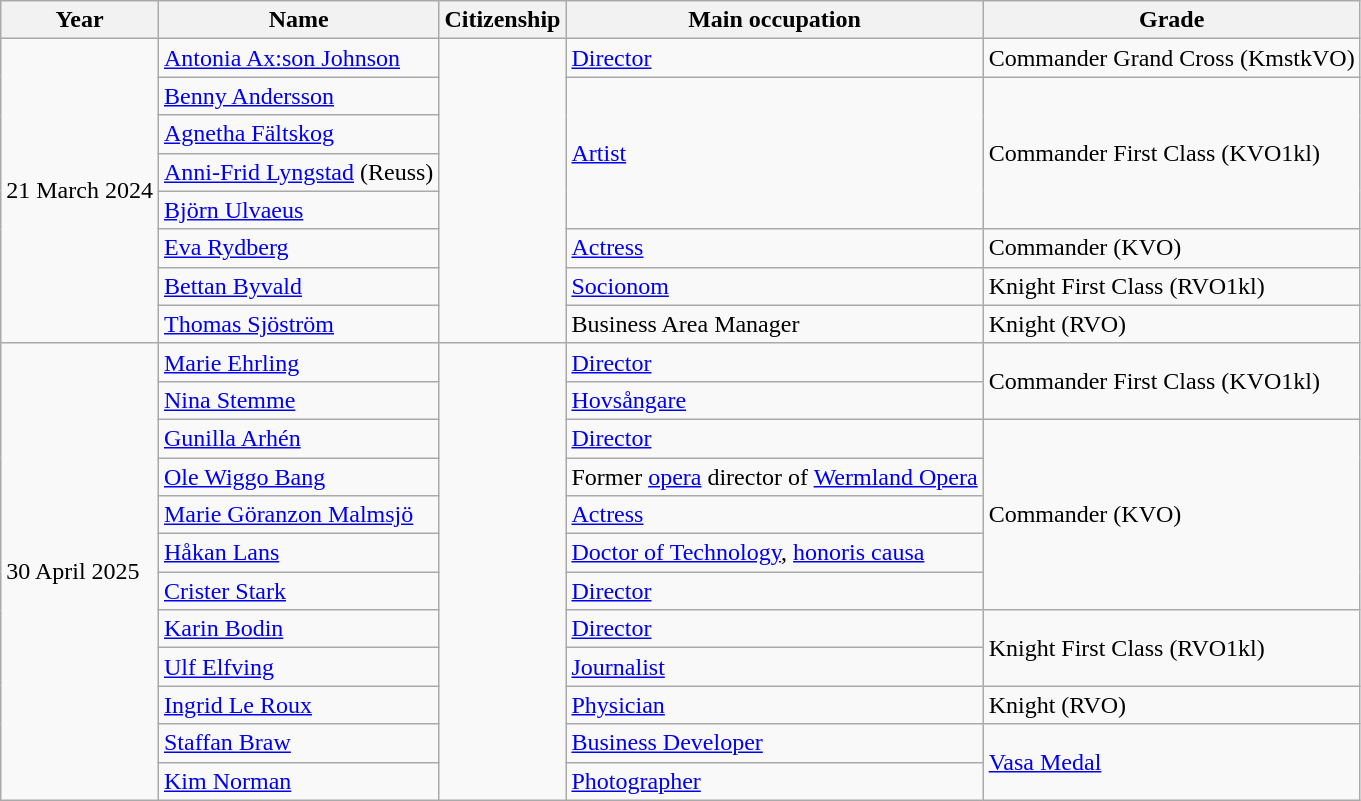<table class=wikitable>
<tr>
<th>Year</th>
<th>Name</th>
<th>Citizenship</th>
<th>Main occupation</th>
<th>Grade</th>
</tr>
<tr>
<td rowspan=8>21 March 2024</td>
<td><a href='#'>Antonia Ax:son Johnson</a></td>
<td rowspan=8></td>
<td><a href='#'>Director</a></td>
<td>Commander Grand Cross (KmstkVO)</td>
</tr>
<tr>
<td><a href='#'>Benny Andersson</a></td>
<td rowspan="4"><a href='#'>Artist</a></td>
<td rowspan="4">Commander First Class (KVO1kl)</td>
</tr>
<tr>
<td><a href='#'>Agnetha Fältskog</a></td>
</tr>
<tr>
<td><a href='#'>Anni-Frid Lyngstad</a> (Reuss)</td>
</tr>
<tr>
<td><a href='#'>Björn Ulvaeus</a></td>
</tr>
<tr>
<td><a href='#'>Eva Rydberg</a></td>
<td><a href='#'>Actress</a></td>
<td>Commander (KVO)</td>
</tr>
<tr>
<td><a href='#'>Bettan Byvald</a></td>
<td><a href='#'>Socionom</a></td>
<td>Knight First Class (RVO1kl)</td>
</tr>
<tr>
<td><a href='#'>Thomas Sjöström</a></td>
<td>Business Area Manager</td>
<td>Knight (RVO)</td>
</tr>
<tr>
<td rowspan=12>30 April 2025</td>
<td><a href='#'>Marie Ehrling</a></td>
<td rowspan=12></td>
<td><a href='#'>Director</a></td>
<td rowspan="2">Commander First Class (KVO1kl)</td>
</tr>
<tr>
<td><a href='#'>Nina Stemme</a></td>
<td rowspan="1"><a href='#'>Hovsångare</a></td>
</tr>
<tr>
<td><a href='#'>Gunilla Arhén</a></td>
<td><a href='#'>Director</a></td>
<td rowspan="5">Commander (KVO)</td>
</tr>
<tr>
<td><a href='#'>Ole Wiggo Bang</a></td>
<td>Former <a href='#'>opera</a> director of <a href='#'>Wermland Opera</a></td>
</tr>
<tr>
<td><a href='#'>Marie Göranzon Malmsjö</a></td>
<td><a href='#'>Actress</a></td>
</tr>
<tr>
<td><a href='#'>Håkan Lans</a></td>
<td><a href='#'>Doctor of Technology</a>, <a href='#'>honoris causa</a></td>
</tr>
<tr>
<td><a href='#'>Crister Stark</a></td>
<td><a href='#'>Director</a></td>
</tr>
<tr>
<td><a href='#'>Karin Bodin</a></td>
<td><a href='#'>Director</a></td>
<td rowspan="2">Knight First Class (RVO1kl)</td>
</tr>
<tr>
<td><a href='#'>Ulf Elfving</a></td>
<td><a href='#'>Journalist</a></td>
</tr>
<tr>
<td><a href='#'>Ingrid Le Roux</a></td>
<td><a href='#'>Physician</a></td>
<td>Knight (RVO)</td>
</tr>
<tr>
<td><a href='#'>Staffan Braw</a></td>
<td><a href='#'>Business Developer</a></td>
<td rowspan="2"><a href='#'>Vasa Medal</a></td>
</tr>
<tr>
<td><a href='#'>Kim Norman</a></td>
<td><a href='#'>Photographer</a></td>
</tr>
</table>
